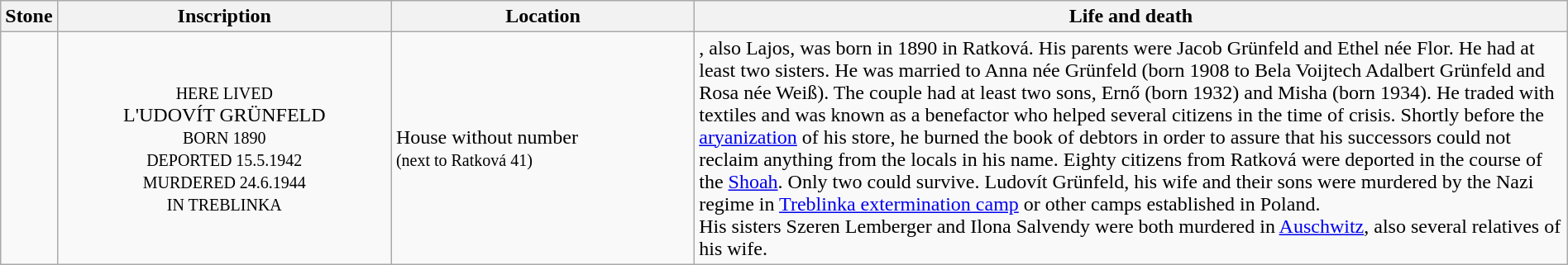<table class="wikitable sortable toptextcells" style="width:100%">
<tr>
<th class="hintergrundfarbe6 unsortable" width="120px">Stone</th>
<th class="hintergrundfarbe6 unsortable" style ="width:22%;">Inscription</th>
<th class="hintergrundfarbe6" data-sort-type="text" style ="width:20%;">Location</th>
<th class="hintergrundfarbe6" style="width:100%;">Life and death</th>
</tr>
<tr>
<td></td>
<td style="text-align:center"><div><small>HERE LIVED</small><br>L'UDOVÍT GRÜNFELD<br><small>BORN 1890<br>DEPORTED 15.5.1942<br>MURDERED 24.6.1944<br>IN TREBLINKA</small></div></td>
<td>House without number<br><small>(next to Ratková 41)</small></td>
<td><strong></strong>, also Lajos, was born in 1890 in Ratková. His parents were Jacob Grünfeld and Ethel née Flor. He had at least two sisters. He was married to Anna née Grünfeld (born 1908 to Bela Voijtech Adalbert Grünfeld and Rosa née Weiß). The couple had at least two sons, Ernő (born 1932) and Misha (born 1934). He traded with textiles and was known as a benefactor who helped several citizens in the time of crisis. Shortly before the <a href='#'>aryanization</a> of his store, he burned the book of debtors in order to assure that his successors could not reclaim anything from the locals in his name. Eighty citizens from Ratková were deported in the course of the <a href='#'>Shoah</a>. Only two could survive. Ludovít Grünfeld, his wife and their sons were murdered by the Nazi regime in <a href='#'>Treblinka extermination camp</a> or other camps established in Poland.<br>His sisters Szeren Lemberger and Ilona Salvendy were both murdered in <a href='#'>Auschwitz</a>, also several relatives of his wife.</td>
</tr>
</table>
